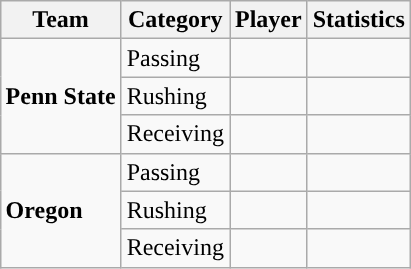<table class="wikitable" style="float: right;">
<tr>
<th>Team</th>
<th>Category</th>
<th>Player</th>
<th>Statistics</th>
</tr>
<tr>
<td rowspan=3><strong>Penn State</strong></td>
<td>Passing</td>
<td></td>
<td></td>
</tr>
<tr>
<td>Rushing</td>
<td></td>
<td></td>
</tr>
<tr>
<td>Receiving</td>
<td></td>
<td></td>
</tr>
<tr>
<td rowspan=3><strong>Oregon</strong></td>
<td>Passing</td>
<td></td>
<td></td>
</tr>
<tr>
<td>Rushing</td>
<td></td>
<td></td>
</tr>
<tr>
<td>Receiving</td>
<td></td>
<td></td>
</tr>
</table>
